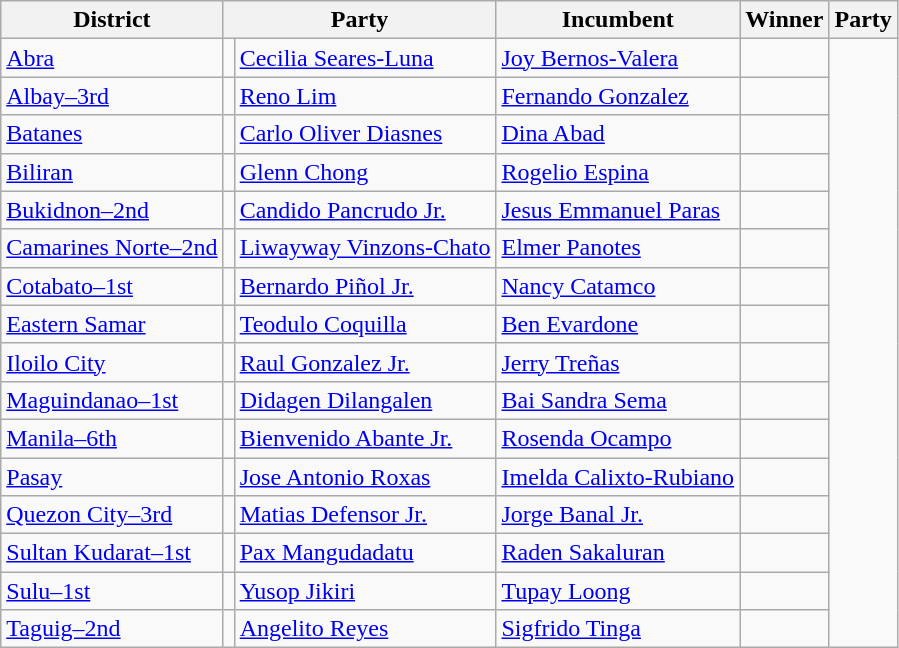<table class="wikitable">
<tr>
<th>District</th>
<th colspan="2">Party</th>
<th>Incumbent</th>
<th>Winner</th>
<th colspan="2">Party</th>
</tr>
<tr>
<td><a href='#'>Abra</a></td>
<td></td>
<td><a href='#'>Cecilia Seares-Luna</a></td>
<td><a href='#'>Joy Bernos-Valera</a></td>
<td></td>
</tr>
<tr>
<td><a href='#'>Albay–3rd</a></td>
<td></td>
<td><a href='#'>Reno Lim</a></td>
<td><a href='#'>Fernando Gonzalez</a></td>
<td></td>
</tr>
<tr>
<td><a href='#'>Batanes</a></td>
<td></td>
<td><a href='#'>Carlo Oliver Diasnes</a></td>
<td><a href='#'>Dina Abad</a></td>
<td></td>
</tr>
<tr>
<td><a href='#'>Biliran</a></td>
<td></td>
<td><a href='#'>Glenn Chong</a></td>
<td><a href='#'>Rogelio Espina</a></td>
<td></td>
</tr>
<tr>
<td><a href='#'>Bukidnon–2nd</a></td>
<td></td>
<td><a href='#'>Candido Pancrudo Jr.</a></td>
<td><a href='#'>Jesus Emmanuel Paras</a></td>
<td></td>
</tr>
<tr>
<td><a href='#'>Camarines Norte–2nd</a></td>
<td></td>
<td><a href='#'>Liwayway Vinzons-Chato</a></td>
<td><a href='#'>Elmer Panotes</a></td>
<td></td>
</tr>
<tr>
<td><a href='#'>Cotabato–1st</a></td>
<td></td>
<td><a href='#'>Bernardo Piñol Jr.</a></td>
<td><a href='#'>Nancy Catamco</a></td>
<td></td>
</tr>
<tr>
<td><a href='#'>Eastern Samar</a></td>
<td></td>
<td><a href='#'>Teodulo Coquilla</a></td>
<td><a href='#'>Ben Evardone</a></td>
<td></td>
</tr>
<tr>
<td><a href='#'>Iloilo City</a></td>
<td></td>
<td><a href='#'>Raul Gonzalez Jr.</a></td>
<td><a href='#'>Jerry Treñas</a></td>
<td></td>
</tr>
<tr>
<td><a href='#'>Maguindanao–1st</a></td>
<td></td>
<td><a href='#'>Didagen Dilangalen</a></td>
<td><a href='#'>Bai Sandra Sema</a></td>
<td></td>
</tr>
<tr>
<td><a href='#'>Manila–6th</a></td>
<td></td>
<td><a href='#'>Bienvenido Abante Jr.</a></td>
<td><a href='#'>Rosenda Ocampo</a></td>
<td></td>
</tr>
<tr>
<td><a href='#'>Pasay</a></td>
<td></td>
<td><a href='#'>Jose Antonio Roxas</a></td>
<td><a href='#'>Imelda Calixto-Rubiano</a></td>
<td></td>
</tr>
<tr>
<td><a href='#'>Quezon City–3rd</a></td>
<td></td>
<td><a href='#'>Matias Defensor Jr.</a></td>
<td><a href='#'>Jorge Banal Jr.</a></td>
<td></td>
</tr>
<tr>
<td><a href='#'>Sultan Kudarat–1st</a></td>
<td></td>
<td><a href='#'>Pax Mangudadatu</a></td>
<td><a href='#'>Raden Sakaluran</a></td>
<td></td>
</tr>
<tr>
<td><a href='#'>Sulu–1st</a></td>
<td></td>
<td><a href='#'>Yusop Jikiri</a></td>
<td><a href='#'>Tupay Loong</a></td>
<td></td>
</tr>
<tr>
<td><a href='#'>Taguig–2nd</a></td>
<td></td>
<td><a href='#'>Angelito Reyes</a></td>
<td><a href='#'>Sigfrido Tinga</a></td>
<td></td>
</tr>
</table>
